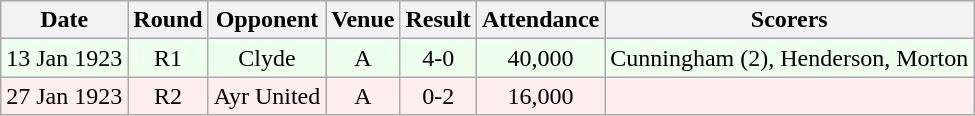<table class="wikitable sortable" style="font-size:100%; text-align:center">
<tr>
<th>Date</th>
<th>Round</th>
<th>Opponent</th>
<th>Venue</th>
<th>Result</th>
<th>Attendance</th>
<th>Scorers</th>
</tr>
<tr bgcolor = "#EEFFEE">
<td>13 Jan 1923</td>
<td>R1</td>
<td>Clyde</td>
<td>A</td>
<td>4-0</td>
<td>40,000</td>
<td>Cunningham (2), Henderson, Morton</td>
</tr>
<tr bgcolor = "#FFEEEE">
<td>27 Jan 1923</td>
<td>R2</td>
<td>Ayr United</td>
<td>A</td>
<td>0-2</td>
<td>16,000</td>
<td></td>
</tr>
</table>
